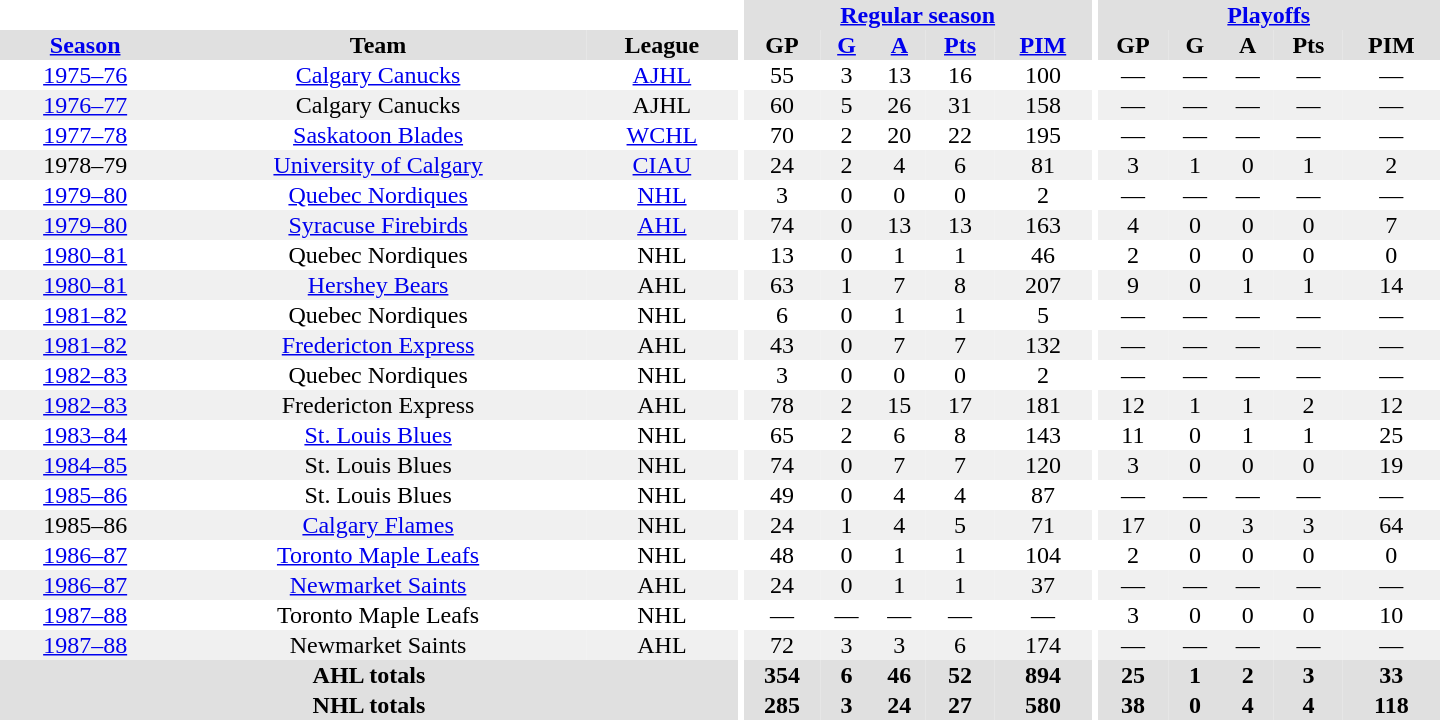<table border="0" cellpadding="1" cellspacing="0" style="text-align:center; width:60em">
<tr bgcolor="#e0e0e0">
<th colspan="3" bgcolor="#ffffff"></th>
<th rowspan="100" bgcolor="#ffffff"></th>
<th colspan="5"><a href='#'>Regular season</a></th>
<th rowspan="100" bgcolor="#ffffff"></th>
<th colspan="5"><a href='#'>Playoffs</a></th>
</tr>
<tr bgcolor="#e0e0e0">
<th><a href='#'>Season</a></th>
<th>Team</th>
<th>League</th>
<th>GP</th>
<th><a href='#'>G</a></th>
<th><a href='#'>A</a></th>
<th><a href='#'>Pts</a></th>
<th><a href='#'>PIM</a></th>
<th>GP</th>
<th>G</th>
<th>A</th>
<th>Pts</th>
<th>PIM</th>
</tr>
<tr>
<td><a href='#'>1975–76</a></td>
<td><a href='#'>Calgary Canucks</a></td>
<td><a href='#'>AJHL</a></td>
<td>55</td>
<td>3</td>
<td>13</td>
<td>16</td>
<td>100</td>
<td>—</td>
<td>—</td>
<td>—</td>
<td>—</td>
<td>—</td>
</tr>
<tr bgcolor="#f0f0f0">
<td><a href='#'>1976–77</a></td>
<td>Calgary Canucks</td>
<td>AJHL</td>
<td>60</td>
<td>5</td>
<td>26</td>
<td>31</td>
<td>158</td>
<td>—</td>
<td>—</td>
<td>—</td>
<td>—</td>
<td>—</td>
</tr>
<tr>
<td><a href='#'>1977–78</a></td>
<td><a href='#'>Saskatoon Blades</a></td>
<td><a href='#'>WCHL</a></td>
<td>70</td>
<td>2</td>
<td>20</td>
<td>22</td>
<td>195</td>
<td>—</td>
<td>—</td>
<td>—</td>
<td>—</td>
<td>—</td>
</tr>
<tr bgcolor="#f0f0f0">
<td>1978–79</td>
<td><a href='#'>University of Calgary</a></td>
<td><a href='#'>CIAU</a></td>
<td>24</td>
<td>2</td>
<td>4</td>
<td>6</td>
<td>81</td>
<td>3</td>
<td>1</td>
<td>0</td>
<td>1</td>
<td>2</td>
</tr>
<tr>
<td><a href='#'>1979–80</a></td>
<td><a href='#'>Quebec Nordiques</a></td>
<td><a href='#'>NHL</a></td>
<td>3</td>
<td>0</td>
<td>0</td>
<td>0</td>
<td>2</td>
<td>—</td>
<td>—</td>
<td>—</td>
<td>—</td>
<td>—</td>
</tr>
<tr bgcolor="#f0f0f0">
<td><a href='#'>1979–80</a></td>
<td><a href='#'>Syracuse Firebirds</a></td>
<td><a href='#'>AHL</a></td>
<td>74</td>
<td>0</td>
<td>13</td>
<td>13</td>
<td>163</td>
<td>4</td>
<td>0</td>
<td>0</td>
<td>0</td>
<td>7</td>
</tr>
<tr>
<td><a href='#'>1980–81</a></td>
<td>Quebec Nordiques</td>
<td>NHL</td>
<td>13</td>
<td>0</td>
<td>1</td>
<td>1</td>
<td>46</td>
<td>2</td>
<td>0</td>
<td>0</td>
<td>0</td>
<td>0</td>
</tr>
<tr bgcolor="#f0f0f0">
<td><a href='#'>1980–81</a></td>
<td><a href='#'>Hershey Bears</a></td>
<td>AHL</td>
<td>63</td>
<td>1</td>
<td>7</td>
<td>8</td>
<td>207</td>
<td>9</td>
<td>0</td>
<td>1</td>
<td>1</td>
<td>14</td>
</tr>
<tr>
<td><a href='#'>1981–82</a></td>
<td>Quebec Nordiques</td>
<td>NHL</td>
<td>6</td>
<td>0</td>
<td>1</td>
<td>1</td>
<td>5</td>
<td>—</td>
<td>—</td>
<td>—</td>
<td>—</td>
<td>—</td>
</tr>
<tr bgcolor="#f0f0f0">
<td><a href='#'>1981–82</a></td>
<td><a href='#'>Fredericton Express</a></td>
<td>AHL</td>
<td>43</td>
<td>0</td>
<td>7</td>
<td>7</td>
<td>132</td>
<td>—</td>
<td>—</td>
<td>—</td>
<td>—</td>
<td>—</td>
</tr>
<tr>
<td><a href='#'>1982–83</a></td>
<td>Quebec Nordiques</td>
<td>NHL</td>
<td>3</td>
<td>0</td>
<td>0</td>
<td>0</td>
<td>2</td>
<td>—</td>
<td>—</td>
<td>—</td>
<td>—</td>
<td>—</td>
</tr>
<tr bgcolor="#f0f0f0">
<td><a href='#'>1982–83</a></td>
<td>Fredericton Express</td>
<td>AHL</td>
<td>78</td>
<td>2</td>
<td>15</td>
<td>17</td>
<td>181</td>
<td>12</td>
<td>1</td>
<td>1</td>
<td>2</td>
<td>12</td>
</tr>
<tr>
<td><a href='#'>1983–84</a></td>
<td><a href='#'>St. Louis Blues</a></td>
<td>NHL</td>
<td>65</td>
<td>2</td>
<td>6</td>
<td>8</td>
<td>143</td>
<td>11</td>
<td>0</td>
<td>1</td>
<td>1</td>
<td>25</td>
</tr>
<tr bgcolor="#f0f0f0">
<td><a href='#'>1984–85</a></td>
<td>St. Louis Blues</td>
<td>NHL</td>
<td>74</td>
<td>0</td>
<td>7</td>
<td>7</td>
<td>120</td>
<td>3</td>
<td>0</td>
<td>0</td>
<td>0</td>
<td>19</td>
</tr>
<tr>
<td><a href='#'>1985–86</a></td>
<td>St. Louis Blues</td>
<td>NHL</td>
<td>49</td>
<td>0</td>
<td>4</td>
<td>4</td>
<td>87</td>
<td>—</td>
<td>—</td>
<td>—</td>
<td>—</td>
<td>—</td>
</tr>
<tr bgcolor="#f0f0f0">
<td>1985–86</td>
<td><a href='#'>Calgary Flames</a></td>
<td>NHL</td>
<td>24</td>
<td>1</td>
<td>4</td>
<td>5</td>
<td>71</td>
<td>17</td>
<td>0</td>
<td>3</td>
<td>3</td>
<td>64</td>
</tr>
<tr>
<td><a href='#'>1986–87</a></td>
<td><a href='#'>Toronto Maple Leafs</a></td>
<td>NHL</td>
<td>48</td>
<td>0</td>
<td>1</td>
<td>1</td>
<td>104</td>
<td>2</td>
<td>0</td>
<td>0</td>
<td>0</td>
<td>0</td>
</tr>
<tr bgcolor="#f0f0f0">
<td><a href='#'>1986–87</a></td>
<td><a href='#'>Newmarket Saints</a></td>
<td>AHL</td>
<td>24</td>
<td>0</td>
<td>1</td>
<td>1</td>
<td>37</td>
<td>—</td>
<td>—</td>
<td>—</td>
<td>—</td>
<td>—</td>
</tr>
<tr>
<td><a href='#'>1987–88</a></td>
<td>Toronto Maple Leafs</td>
<td>NHL</td>
<td>—</td>
<td>—</td>
<td>—</td>
<td>—</td>
<td>—</td>
<td>3</td>
<td>0</td>
<td>0</td>
<td>0</td>
<td>10</td>
</tr>
<tr bgcolor="#f0f0f0">
<td><a href='#'>1987–88</a></td>
<td>Newmarket Saints</td>
<td>AHL</td>
<td>72</td>
<td>3</td>
<td>3</td>
<td>6</td>
<td>174</td>
<td>—</td>
<td>—</td>
<td>—</td>
<td>—</td>
<td>—</td>
</tr>
<tr bgcolor="#e0e0e0">
<th colspan="3">AHL totals</th>
<th>354</th>
<th>6</th>
<th>46</th>
<th>52</th>
<th>894</th>
<th>25</th>
<th>1</th>
<th>2</th>
<th>3</th>
<th>33</th>
</tr>
<tr bgcolor="#e0e0e0">
<th colspan="3">NHL totals</th>
<th>285</th>
<th>3</th>
<th>24</th>
<th>27</th>
<th>580</th>
<th>38</th>
<th>0</th>
<th>4</th>
<th>4</th>
<th>118</th>
</tr>
</table>
